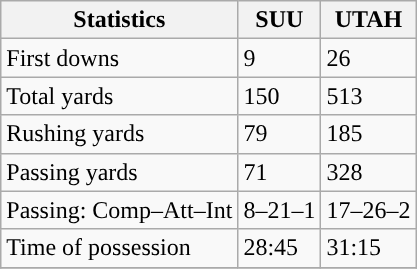<table class="wikitable" style="float: left;">
<tr>
<th>Statistics</th>
<th>SUU</th>
<th>UTAH</th>
</tr>
<tr>
<td>First downs</td>
<td>9</td>
<td>26</td>
</tr>
<tr>
<td>Total yards</td>
<td>150</td>
<td>513</td>
</tr>
<tr>
<td>Rushing yards</td>
<td>79</td>
<td>185</td>
</tr>
<tr>
<td>Passing yards</td>
<td>71</td>
<td>328</td>
</tr>
<tr>
<td>Passing: Comp–Att–Int</td>
<td>8–21–1</td>
<td>17–26–2</td>
</tr>
<tr>
<td>Time of possession</td>
<td>28:45</td>
<td>31:15</td>
</tr>
<tr>
</tr>
</table>
